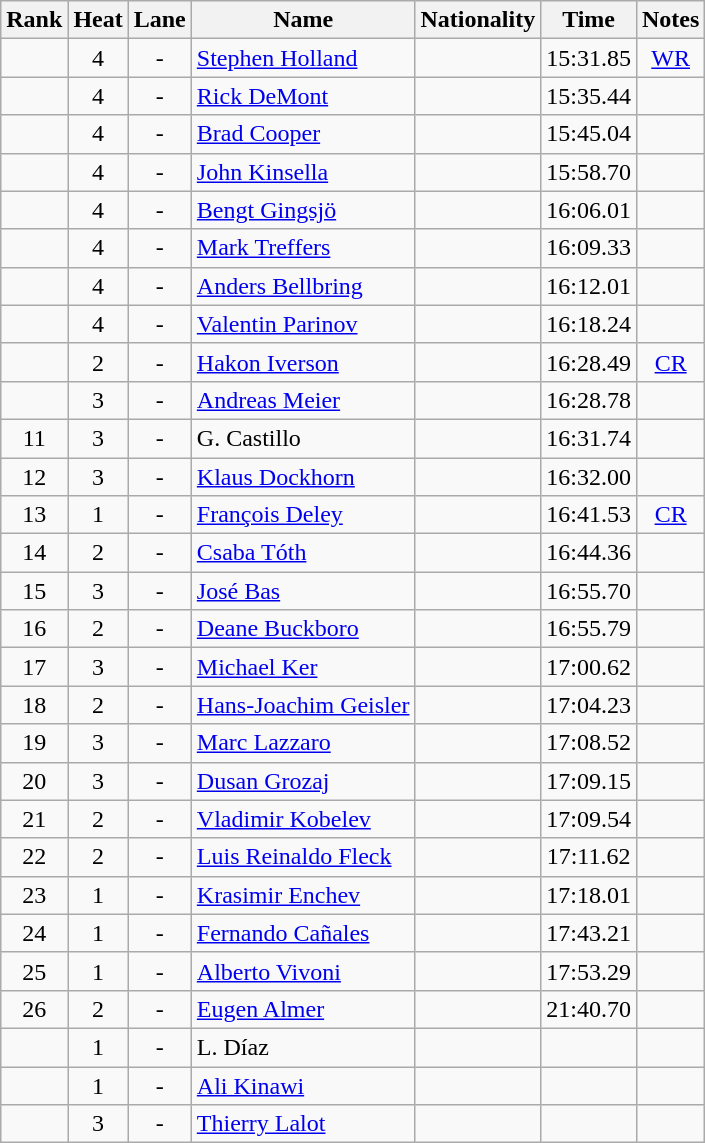<table class="wikitable sortable" style="text-align:center">
<tr>
<th>Rank</th>
<th>Heat</th>
<th>Lane</th>
<th>Name</th>
<th>Nationality</th>
<th>Time</th>
<th>Notes</th>
</tr>
<tr>
<td></td>
<td>4</td>
<td>-</td>
<td align=left><a href='#'>Stephen Holland</a></td>
<td align=left></td>
<td>15:31.85</td>
<td><a href='#'>WR</a></td>
</tr>
<tr>
<td></td>
<td>4</td>
<td>-</td>
<td align=left><a href='#'>Rick DeMont</a></td>
<td align=left></td>
<td>15:35.44</td>
<td></td>
</tr>
<tr>
<td></td>
<td>4</td>
<td>-</td>
<td align=left><a href='#'>Brad Cooper</a></td>
<td align=left></td>
<td>15:45.04</td>
<td></td>
</tr>
<tr>
<td></td>
<td>4</td>
<td>-</td>
<td align=left><a href='#'>John Kinsella</a></td>
<td align=left></td>
<td>15:58.70</td>
<td></td>
</tr>
<tr>
<td></td>
<td>4</td>
<td>-</td>
<td align=left><a href='#'>Bengt Gingsjö</a></td>
<td align=left></td>
<td>16:06.01</td>
<td></td>
</tr>
<tr>
<td></td>
<td>4</td>
<td>-</td>
<td align=left><a href='#'>Mark Treffers</a></td>
<td align=left></td>
<td>16:09.33</td>
<td></td>
</tr>
<tr>
<td></td>
<td>4</td>
<td>-</td>
<td align=left><a href='#'>Anders Bellbring</a></td>
<td align=left></td>
<td>16:12.01</td>
<td></td>
</tr>
<tr>
<td></td>
<td>4</td>
<td>-</td>
<td align=left><a href='#'>Valentin Parinov</a></td>
<td align=left></td>
<td>16:18.24</td>
<td></td>
</tr>
<tr>
<td></td>
<td>2</td>
<td>-</td>
<td align=left><a href='#'>Hakon Iverson</a></td>
<td align=left></td>
<td>16:28.49</td>
<td><a href='#'>CR</a></td>
</tr>
<tr>
<td></td>
<td>3</td>
<td>-</td>
<td align=left><a href='#'>Andreas Meier</a></td>
<td align=left></td>
<td>16:28.78</td>
<td></td>
</tr>
<tr>
<td>11</td>
<td>3</td>
<td>-</td>
<td align=left>G. Castillo</td>
<td align=left></td>
<td>16:31.74</td>
<td></td>
</tr>
<tr>
<td>12</td>
<td>3</td>
<td>-</td>
<td align=left><a href='#'>Klaus Dockhorn</a></td>
<td align=left></td>
<td>16:32.00</td>
<td></td>
</tr>
<tr>
<td>13</td>
<td>1</td>
<td>-</td>
<td align=left><a href='#'>François Deley</a></td>
<td align=left></td>
<td>16:41.53</td>
<td><a href='#'>CR</a></td>
</tr>
<tr>
<td>14</td>
<td>2</td>
<td>-</td>
<td align=left><a href='#'>Csaba Tóth</a></td>
<td align=left></td>
<td>16:44.36</td>
<td></td>
</tr>
<tr>
<td>15</td>
<td>3</td>
<td>-</td>
<td align=left><a href='#'>José Bas</a></td>
<td align=left></td>
<td>16:55.70</td>
<td></td>
</tr>
<tr>
<td>16</td>
<td>2</td>
<td>-</td>
<td align=left><a href='#'>Deane Buckboro</a></td>
<td align=left></td>
<td>16:55.79</td>
<td></td>
</tr>
<tr>
<td>17</td>
<td>3</td>
<td>-</td>
<td align=left><a href='#'>Michael Ker</a></td>
<td align=left></td>
<td>17:00.62</td>
<td></td>
</tr>
<tr>
<td>18</td>
<td>2</td>
<td>-</td>
<td align=left><a href='#'>Hans-Joachim Geisler</a></td>
<td align=left></td>
<td>17:04.23</td>
<td></td>
</tr>
<tr>
<td>19</td>
<td>3</td>
<td>-</td>
<td align=left><a href='#'>Marc Lazzaro</a></td>
<td align=left></td>
<td>17:08.52</td>
<td></td>
</tr>
<tr>
<td>20</td>
<td>3</td>
<td>-</td>
<td align=left><a href='#'>Dusan Grozaj</a></td>
<td align=left></td>
<td>17:09.15</td>
<td></td>
</tr>
<tr>
<td>21</td>
<td>2</td>
<td>-</td>
<td align=left><a href='#'>Vladimir Kobelev</a></td>
<td align=left></td>
<td>17:09.54</td>
<td></td>
</tr>
<tr>
<td>22</td>
<td>2</td>
<td>-</td>
<td align=left><a href='#'>Luis Reinaldo Fleck</a></td>
<td align=left></td>
<td>17:11.62</td>
<td></td>
</tr>
<tr>
<td>23</td>
<td>1</td>
<td>-</td>
<td align=left><a href='#'>Krasimir Enchev</a></td>
<td align=left></td>
<td>17:18.01</td>
<td></td>
</tr>
<tr>
<td>24</td>
<td>1</td>
<td>-</td>
<td align=left><a href='#'>Fernando Cañales</a></td>
<td align=left></td>
<td>17:43.21</td>
<td></td>
</tr>
<tr>
<td>25</td>
<td>1</td>
<td>-</td>
<td align=left><a href='#'>Alberto Vivoni</a></td>
<td align=left></td>
<td>17:53.29</td>
<td></td>
</tr>
<tr>
<td>26</td>
<td>2</td>
<td>-</td>
<td align=left><a href='#'>Eugen Almer</a></td>
<td align=left></td>
<td>21:40.70</td>
<td></td>
</tr>
<tr>
<td></td>
<td>1</td>
<td>-</td>
<td align=left>L. Díaz</td>
<td align=left></td>
<td></td>
<td></td>
</tr>
<tr>
<td></td>
<td>1</td>
<td>-</td>
<td align=left><a href='#'>Ali Kinawi</a></td>
<td align=left></td>
<td></td>
<td></td>
</tr>
<tr>
<td></td>
<td>3</td>
<td>-</td>
<td align=left><a href='#'>Thierry Lalot</a></td>
<td align=left></td>
<td></td>
<td></td>
</tr>
</table>
